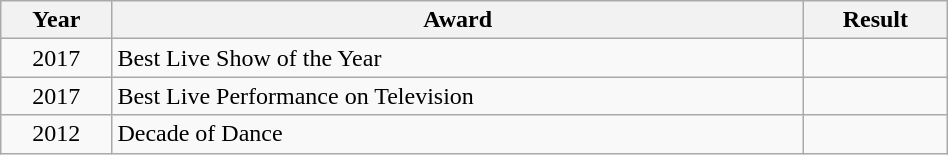<table class="wikitable" width=50%>
<tr>
<th>Year</th>
<th>Award</th>
<th>Result</th>
</tr>
<tr>
<td style="text-align:center;">2017</td>
<td>Best Live Show of the Year</td>
<td></td>
</tr>
<tr>
<td style="text-align:center;">2017</td>
<td>Best Live Performance on Television</td>
<td></td>
</tr>
<tr>
<td style="text-align:center;">2012</td>
<td>Decade of Dance</td>
<td></td>
</tr>
</table>
